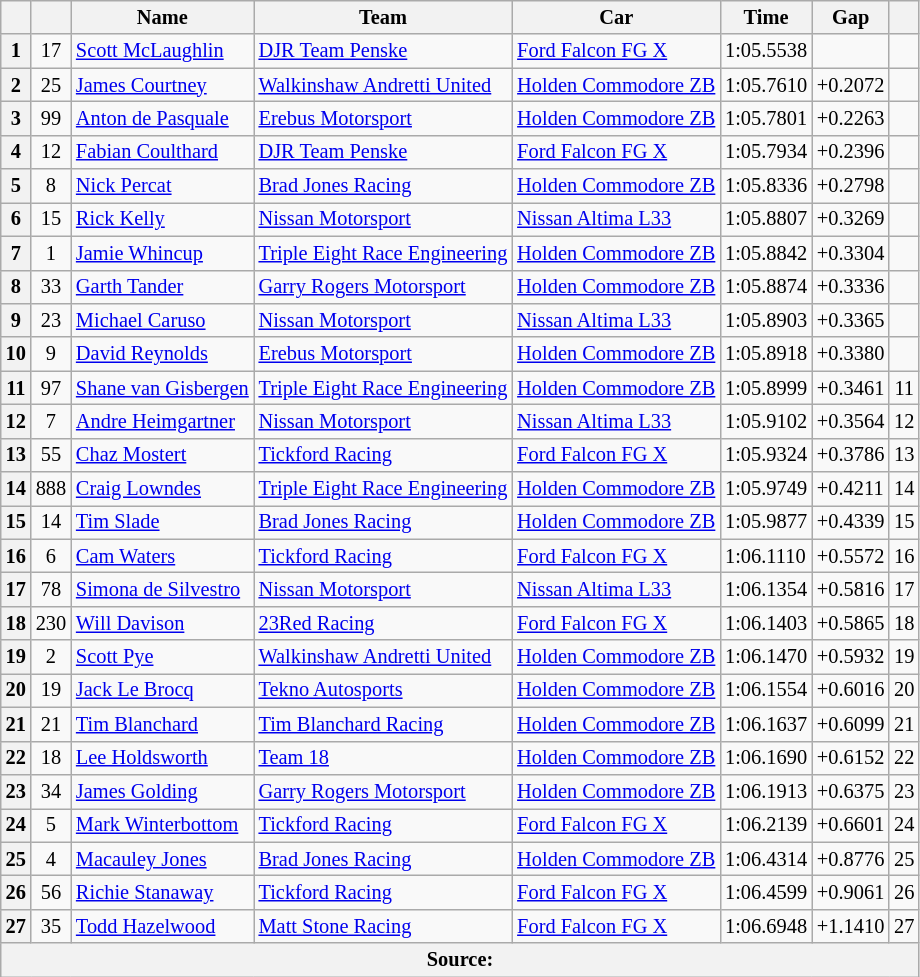<table class="wikitable" style="font-size: 85%">
<tr>
<th></th>
<th></th>
<th>Name</th>
<th>Team</th>
<th>Car</th>
<th>Time</th>
<th>Gap</th>
<th></th>
</tr>
<tr>
<th>1</th>
<td align="center">17</td>
<td> <a href='#'>Scott McLaughlin</a></td>
<td><a href='#'>DJR Team Penske</a></td>
<td><a href='#'>Ford Falcon FG X</a></td>
<td>1:05.5538</td>
<td></td>
<td align="center"></td>
</tr>
<tr>
<th>2</th>
<td align="center">25</td>
<td> <a href='#'>James Courtney</a></td>
<td><a href='#'>Walkinshaw Andretti United</a></td>
<td><a href='#'>Holden Commodore ZB</a></td>
<td>1:05.7610</td>
<td>+0.2072</td>
<td align="center"></td>
</tr>
<tr>
<th>3</th>
<td align="center">99</td>
<td> <a href='#'>Anton de Pasquale</a></td>
<td><a href='#'>Erebus Motorsport</a></td>
<td><a href='#'>Holden Commodore ZB</a></td>
<td>1:05.7801</td>
<td>+0.2263</td>
<td align="center"></td>
</tr>
<tr>
<th>4</th>
<td align="center">12</td>
<td> <a href='#'>Fabian Coulthard</a></td>
<td><a href='#'>DJR Team Penske</a></td>
<td><a href='#'>Ford Falcon FG X</a></td>
<td>1:05.7934</td>
<td>+0.2396</td>
<td align="center"></td>
</tr>
<tr>
<th>5</th>
<td align="center">8</td>
<td> <a href='#'>Nick Percat</a></td>
<td><a href='#'>Brad Jones Racing</a></td>
<td><a href='#'>Holden Commodore ZB</a></td>
<td>1:05.8336</td>
<td>+0.2798</td>
<td align="center"></td>
</tr>
<tr>
<th>6</th>
<td align="center">15</td>
<td> <a href='#'>Rick Kelly</a></td>
<td><a href='#'>Nissan Motorsport</a></td>
<td><a href='#'>Nissan Altima L33</a></td>
<td>1:05.8807</td>
<td>+0.3269</td>
<td align="center"></td>
</tr>
<tr>
<th>7</th>
<td align="center">1</td>
<td> <a href='#'>Jamie Whincup</a></td>
<td><a href='#'>Triple Eight Race Engineering</a></td>
<td><a href='#'>Holden Commodore ZB</a></td>
<td>1:05.8842</td>
<td>+0.3304</td>
<td align="center"></td>
</tr>
<tr>
<th>8</th>
<td align="center">33</td>
<td> <a href='#'>Garth Tander</a></td>
<td><a href='#'>Garry Rogers Motorsport</a></td>
<td><a href='#'>Holden Commodore ZB</a></td>
<td>1:05.8874</td>
<td>+0.3336</td>
<td align="center"></td>
</tr>
<tr>
<th>9</th>
<td align="center">23</td>
<td> <a href='#'>Michael Caruso</a></td>
<td><a href='#'>Nissan Motorsport</a></td>
<td><a href='#'>Nissan Altima L33</a></td>
<td>1:05.8903</td>
<td>+0.3365</td>
<td align="center"></td>
</tr>
<tr>
<th>10</th>
<td align="center">9</td>
<td> <a href='#'>David Reynolds</a></td>
<td><a href='#'>Erebus Motorsport</a></td>
<td><a href='#'>Holden Commodore ZB</a></td>
<td>1:05.8918</td>
<td>+0.3380</td>
<td align="center"></td>
</tr>
<tr>
<th>11</th>
<td align="center">97</td>
<td> <a href='#'>Shane van Gisbergen</a></td>
<td><a href='#'>Triple Eight Race Engineering</a></td>
<td><a href='#'>Holden Commodore ZB</a></td>
<td>1:05.8999</td>
<td>+0.3461</td>
<td align="center">11</td>
</tr>
<tr>
<th>12</th>
<td align="center">7</td>
<td> <a href='#'>Andre Heimgartner</a></td>
<td><a href='#'>Nissan Motorsport</a></td>
<td><a href='#'>Nissan Altima L33</a></td>
<td>1:05.9102</td>
<td>+0.3564</td>
<td align="center">12</td>
</tr>
<tr>
<th>13</th>
<td align="center">55</td>
<td> <a href='#'>Chaz Mostert</a></td>
<td><a href='#'>Tickford Racing</a></td>
<td><a href='#'>Ford Falcon FG X</a></td>
<td>1:05.9324</td>
<td>+0.3786</td>
<td align="center">13</td>
</tr>
<tr>
<th>14</th>
<td align="center">888</td>
<td> <a href='#'>Craig Lowndes</a></td>
<td><a href='#'>Triple Eight Race Engineering</a></td>
<td><a href='#'>Holden Commodore ZB</a></td>
<td>1:05.9749</td>
<td>+0.4211</td>
<td align="center">14</td>
</tr>
<tr>
<th>15</th>
<td align="center">14</td>
<td> <a href='#'>Tim Slade</a></td>
<td><a href='#'>Brad Jones Racing</a></td>
<td><a href='#'>Holden Commodore ZB</a></td>
<td>1:05.9877</td>
<td>+0.4339</td>
<td align="center">15</td>
</tr>
<tr>
<th>16</th>
<td align="center">6</td>
<td> <a href='#'>Cam Waters</a></td>
<td><a href='#'>Tickford Racing</a></td>
<td><a href='#'>Ford Falcon FG X</a></td>
<td>1:06.1110</td>
<td>+0.5572</td>
<td align="center">16</td>
</tr>
<tr>
<th>17</th>
<td align="center">78</td>
<td> <a href='#'>Simona de Silvestro</a></td>
<td><a href='#'>Nissan Motorsport</a></td>
<td><a href='#'>Nissan Altima L33</a></td>
<td>1:06.1354</td>
<td>+0.5816</td>
<td align="center">17</td>
</tr>
<tr>
<th>18</th>
<td align="center">230</td>
<td> <a href='#'>Will Davison</a></td>
<td><a href='#'>23Red Racing</a></td>
<td><a href='#'>Ford Falcon FG X</a></td>
<td>1:06.1403</td>
<td>+0.5865</td>
<td align="center">18</td>
</tr>
<tr>
<th>19</th>
<td align="center">2</td>
<td> <a href='#'>Scott Pye</a></td>
<td><a href='#'>Walkinshaw Andretti United</a></td>
<td><a href='#'>Holden Commodore ZB</a></td>
<td>1:06.1470</td>
<td>+0.5932</td>
<td align="center">19</td>
</tr>
<tr>
<th>20</th>
<td align="center">19</td>
<td> <a href='#'>Jack Le Brocq</a></td>
<td><a href='#'>Tekno Autosports</a></td>
<td><a href='#'>Holden Commodore ZB</a></td>
<td>1:06.1554</td>
<td>+0.6016</td>
<td align="center">20</td>
</tr>
<tr>
<th>21</th>
<td align="center">21</td>
<td> <a href='#'>Tim Blanchard</a></td>
<td><a href='#'>Tim Blanchard Racing</a></td>
<td><a href='#'>Holden Commodore ZB</a></td>
<td>1:06.1637</td>
<td>+0.6099</td>
<td align="center">21</td>
</tr>
<tr>
<th>22</th>
<td align="center">18</td>
<td> <a href='#'>Lee Holdsworth</a></td>
<td><a href='#'>Team 18</a></td>
<td><a href='#'>Holden Commodore ZB</a></td>
<td>1:06.1690</td>
<td>+0.6152</td>
<td align="center">22</td>
</tr>
<tr>
<th>23</th>
<td align="center">34</td>
<td> <a href='#'>James Golding</a></td>
<td><a href='#'>Garry Rogers Motorsport</a></td>
<td><a href='#'>Holden Commodore ZB</a></td>
<td>1:06.1913</td>
<td>+0.6375</td>
<td align="center">23</td>
</tr>
<tr>
<th>24</th>
<td align="center">5</td>
<td> <a href='#'>Mark Winterbottom</a></td>
<td><a href='#'>Tickford Racing</a></td>
<td><a href='#'>Ford Falcon FG X</a></td>
<td>1:06.2139</td>
<td>+0.6601</td>
<td align="center">24</td>
</tr>
<tr>
<th>25</th>
<td align="center">4</td>
<td> <a href='#'>Macauley Jones</a></td>
<td><a href='#'>Brad Jones Racing</a></td>
<td><a href='#'>Holden Commodore ZB</a></td>
<td>1:06.4314</td>
<td>+0.8776</td>
<td align="center">25</td>
</tr>
<tr>
<th>26</th>
<td align="center">56</td>
<td> <a href='#'>Richie Stanaway</a></td>
<td><a href='#'>Tickford Racing</a></td>
<td><a href='#'>Ford Falcon FG X</a></td>
<td>1:06.4599</td>
<td>+0.9061</td>
<td align="center">26</td>
</tr>
<tr>
<th>27</th>
<td align="center">35</td>
<td> <a href='#'>Todd Hazelwood</a></td>
<td><a href='#'>Matt Stone Racing</a></td>
<td><a href='#'>Ford Falcon FG X</a></td>
<td>1:06.6948</td>
<td>+1.1410</td>
<td align="center">27</td>
</tr>
<tr>
<th colspan="8">Source:</th>
</tr>
</table>
